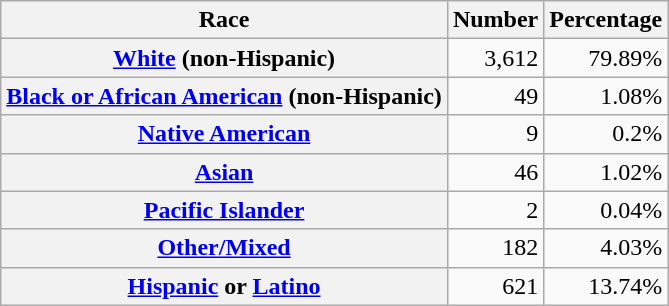<table class="wikitable" style="text-align:right">
<tr>
<th scope="col">Race</th>
<th scope="col">Number</th>
<th scope="col">Percentage</th>
</tr>
<tr>
<th scope="row"><a href='#'>White</a> (non-Hispanic)</th>
<td>3,612</td>
<td>79.89%</td>
</tr>
<tr>
<th scope="row"><a href='#'>Black or African American</a> (non-Hispanic)</th>
<td>49</td>
<td>1.08%</td>
</tr>
<tr>
<th scope="row"><a href='#'>Native American</a></th>
<td>9</td>
<td>0.2%</td>
</tr>
<tr>
<th scope="row"><a href='#'>Asian</a></th>
<td>46</td>
<td>1.02%</td>
</tr>
<tr>
<th scope="row"><a href='#'>Pacific Islander</a></th>
<td>2</td>
<td>0.04%</td>
</tr>
<tr>
<th scope="row"><a href='#'>Other/Mixed</a></th>
<td>182</td>
<td>4.03%</td>
</tr>
<tr>
<th scope="row"><a href='#'>Hispanic</a> or <a href='#'>Latino</a></th>
<td>621</td>
<td>13.74%</td>
</tr>
</table>
